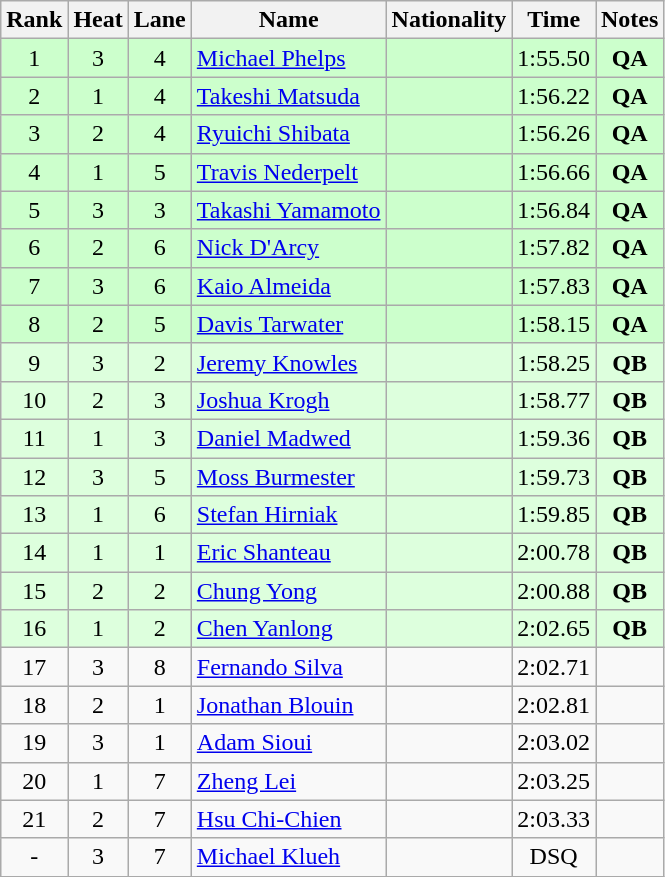<table class="wikitable sortable" style="text-align:center">
<tr>
<th>Rank</th>
<th>Heat</th>
<th>Lane</th>
<th>Name</th>
<th>Nationality</th>
<th>Time</th>
<th>Notes</th>
</tr>
<tr bgcolor=ccffcc>
<td>1</td>
<td>3</td>
<td>4</td>
<td align=left><a href='#'>Michael Phelps</a></td>
<td align=left></td>
<td>1:55.50</td>
<td><strong>QA</strong></td>
</tr>
<tr bgcolor=ccffcc>
<td>2</td>
<td>1</td>
<td>4</td>
<td align=left><a href='#'>Takeshi Matsuda</a></td>
<td align=left></td>
<td>1:56.22</td>
<td><strong>QA</strong></td>
</tr>
<tr bgcolor=ccffcc>
<td>3</td>
<td>2</td>
<td>4</td>
<td align=left><a href='#'>Ryuichi Shibata</a></td>
<td align=left></td>
<td>1:56.26</td>
<td><strong>QA</strong></td>
</tr>
<tr bgcolor=ccffcc>
<td>4</td>
<td>1</td>
<td>5</td>
<td align=left><a href='#'>Travis Nederpelt</a></td>
<td align=left></td>
<td>1:56.66</td>
<td><strong>QA</strong></td>
</tr>
<tr bgcolor=ccffcc>
<td>5</td>
<td>3</td>
<td>3</td>
<td align=left><a href='#'>Takashi Yamamoto</a></td>
<td align=left></td>
<td>1:56.84</td>
<td><strong>QA</strong></td>
</tr>
<tr bgcolor=ccffcc>
<td>6</td>
<td>2</td>
<td>6</td>
<td align=left><a href='#'>Nick D'Arcy</a></td>
<td align=left></td>
<td>1:57.82</td>
<td><strong>QA</strong></td>
</tr>
<tr bgcolor=ccffcc>
<td>7</td>
<td>3</td>
<td>6</td>
<td align=left><a href='#'>Kaio Almeida</a></td>
<td align=left></td>
<td>1:57.83</td>
<td><strong>QA</strong></td>
</tr>
<tr bgcolor=ccffcc>
<td>8</td>
<td>2</td>
<td>5</td>
<td align=left><a href='#'>Davis Tarwater</a></td>
<td align=left></td>
<td>1:58.15</td>
<td><strong>QA</strong></td>
</tr>
<tr bgcolor=ddffdd>
<td>9</td>
<td>3</td>
<td>2</td>
<td align=left><a href='#'>Jeremy Knowles</a></td>
<td align=left></td>
<td>1:58.25</td>
<td><strong>QB</strong></td>
</tr>
<tr bgcolor=ddffdd>
<td>10</td>
<td>2</td>
<td>3</td>
<td align=left><a href='#'>Joshua Krogh</a></td>
<td align=left></td>
<td>1:58.77</td>
<td><strong>QB</strong></td>
</tr>
<tr bgcolor=ddffdd>
<td>11</td>
<td>1</td>
<td>3</td>
<td align=left><a href='#'>Daniel Madwed</a></td>
<td align=left></td>
<td>1:59.36</td>
<td><strong>QB</strong></td>
</tr>
<tr bgcolor=ddffdd>
<td>12</td>
<td>3</td>
<td>5</td>
<td align=left><a href='#'>Moss Burmester</a></td>
<td align=left></td>
<td>1:59.73</td>
<td><strong>QB</strong></td>
</tr>
<tr bgcolor=ddffdd>
<td>13</td>
<td>1</td>
<td>6</td>
<td align=left><a href='#'>Stefan Hirniak</a></td>
<td align=left></td>
<td>1:59.85</td>
<td><strong>QB</strong></td>
</tr>
<tr bgcolor=ddffdd>
<td>14</td>
<td>1</td>
<td>1</td>
<td align=left><a href='#'>Eric Shanteau</a></td>
<td align=left></td>
<td>2:00.78</td>
<td><strong>QB</strong></td>
</tr>
<tr bgcolor=ddffdd>
<td>15</td>
<td>2</td>
<td>2</td>
<td align=left><a href='#'>Chung Yong</a></td>
<td align=left></td>
<td>2:00.88</td>
<td><strong>QB</strong></td>
</tr>
<tr bgcolor=ddffdd>
<td>16</td>
<td>1</td>
<td>2</td>
<td align=left><a href='#'>Chen Yanlong</a></td>
<td align=left></td>
<td>2:02.65</td>
<td><strong>QB</strong></td>
</tr>
<tr>
<td>17</td>
<td>3</td>
<td>8</td>
<td align=left><a href='#'>Fernando Silva</a></td>
<td align=left></td>
<td>2:02.71</td>
<td></td>
</tr>
<tr>
<td>18</td>
<td>2</td>
<td>1</td>
<td align=left><a href='#'>Jonathan Blouin</a></td>
<td align=left></td>
<td>2:02.81</td>
<td></td>
</tr>
<tr>
<td>19</td>
<td>3</td>
<td>1</td>
<td align=left><a href='#'>Adam Sioui</a></td>
<td align=left></td>
<td>2:03.02</td>
<td></td>
</tr>
<tr>
<td>20</td>
<td>1</td>
<td>7</td>
<td align=left><a href='#'>Zheng Lei</a></td>
<td align=left></td>
<td>2:03.25</td>
<td></td>
</tr>
<tr>
<td>21</td>
<td>2</td>
<td>7</td>
<td align=left><a href='#'>Hsu Chi-Chien</a></td>
<td align=left></td>
<td>2:03.33</td>
<td></td>
</tr>
<tr>
<td>-</td>
<td>3</td>
<td>7</td>
<td align=left><a href='#'>Michael Klueh</a></td>
<td align=left></td>
<td>DSQ</td>
<td></td>
</tr>
</table>
